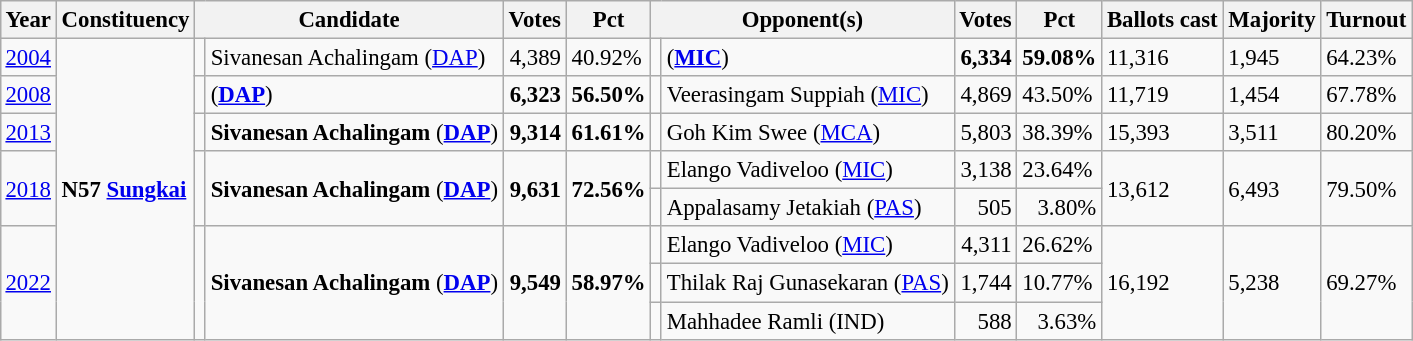<table class="wikitable" style="margin:0.5em ; font-size:95%">
<tr>
<th>Year</th>
<th>Constituency</th>
<th colspan=2>Candidate</th>
<th>Votes</th>
<th>Pct</th>
<th colspan=2>Opponent(s)</th>
<th>Votes</th>
<th>Pct</th>
<th>Ballots cast</th>
<th>Majority</th>
<th>Turnout</th>
</tr>
<tr>
<td><a href='#'>2004</a></td>
<td rowspan=8><strong>N57 <a href='#'>Sungkai</a></strong></td>
<td></td>
<td>Sivanesan Achalingam (<a href='#'>DAP</a>)</td>
<td align="right">4,389</td>
<td>40.92%</td>
<td></td>
<td> (<a href='#'><strong>MIC</strong></a>)</td>
<td align="right"><strong>6,334</strong></td>
<td><strong>59.08%</strong></td>
<td>11,316</td>
<td>1,945</td>
<td>64.23%</td>
</tr>
<tr>
<td><a href='#'>2008</a></td>
<td></td>
<td> (<a href='#'><strong>DAP</strong></a>)</td>
<td align="right"><strong>6,323</strong></td>
<td><strong>56.50%</strong></td>
<td></td>
<td>Veerasingam Suppiah (<a href='#'>MIC</a>)</td>
<td align="right">4,869</td>
<td>43.50%</td>
<td>11,719</td>
<td>1,454</td>
<td>67.78%</td>
</tr>
<tr>
<td><a href='#'>2013</a></td>
<td></td>
<td><strong>Sivanesan Achalingam</strong> (<a href='#'><strong>DAP</strong></a>)</td>
<td align="right"><strong>9,314</strong></td>
<td><strong>61.61%</strong></td>
<td></td>
<td>Goh Kim Swee (<a href='#'>MCA</a>)</td>
<td align="right">5,803</td>
<td>38.39%</td>
<td>15,393</td>
<td>3,511</td>
<td>80.20%</td>
</tr>
<tr>
<td rowspan=2><a href='#'>2018</a></td>
<td rowspan=2 ></td>
<td rowspan=2><strong>Sivanesan Achalingam</strong> (<a href='#'><strong>DAP</strong></a>)</td>
<td rowspan=2 align="right"><strong>9,631</strong></td>
<td rowspan=2><strong>72.56%</strong></td>
<td></td>
<td>Elango Vadiveloo (<a href='#'>MIC</a>)</td>
<td align="right">3,138</td>
<td>23.64%</td>
<td rowspan=2>13,612</td>
<td rowspan=2>6,493</td>
<td rowspan=2>79.50%</td>
</tr>
<tr>
<td></td>
<td>Appalasamy Jetakiah (<a href='#'>PAS</a>)</td>
<td align="right">505</td>
<td align="right">3.80%</td>
</tr>
<tr>
<td rowspan=3><a href='#'>2022</a></td>
<td rowspan=3 ></td>
<td rowspan=3><strong>Sivanesan Achalingam</strong> (<a href='#'><strong>DAP</strong></a>)</td>
<td rowspan=3 align="right"><strong>9,549</strong></td>
<td rowspan=3><strong>58.97%</strong></td>
<td></td>
<td>Elango Vadiveloo (<a href='#'>MIC</a>)</td>
<td align="right">4,311</td>
<td>26.62%</td>
<td rowspan=3>16,192</td>
<td rowspan=3>5,238</td>
<td rowspan=3>69.27%</td>
</tr>
<tr>
<td bgcolor=></td>
<td>Thilak Raj Gunasekaran (<a href='#'>PAS</a>)</td>
<td align="right">1,744</td>
<td>10.77%</td>
</tr>
<tr>
<td></td>
<td>Mahhadee Ramli (IND)</td>
<td align="right">588</td>
<td align="right">3.63%</td>
</tr>
</table>
